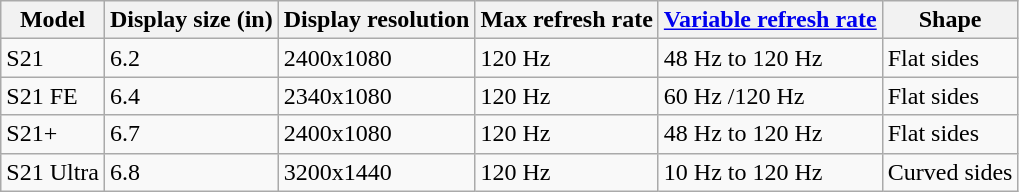<table class="wikitable">
<tr>
<th>Model</th>
<th>Display size (in)</th>
<th>Display resolution</th>
<th>Max refresh rate</th>
<th><a href='#'>Variable refresh rate</a></th>
<th>Shape</th>
</tr>
<tr>
<td>S21</td>
<td>6.2</td>
<td>2400x1080</td>
<td>120 Hz</td>
<td>48 Hz to 120 Hz</td>
<td>Flat sides</td>
</tr>
<tr>
<td>S21 FE</td>
<td>6.4</td>
<td>2340x1080</td>
<td>120 Hz</td>
<td>60 Hz /120 Hz</td>
<td>Flat sides</td>
</tr>
<tr>
<td>S21+</td>
<td>6.7</td>
<td>2400x1080</td>
<td>120 Hz</td>
<td>48 Hz to 120 Hz</td>
<td>Flat sides</td>
</tr>
<tr>
<td>S21 Ultra</td>
<td>6.8</td>
<td>3200x1440</td>
<td>120 Hz</td>
<td>10 Hz to 120 Hz</td>
<td>Curved sides</td>
</tr>
</table>
